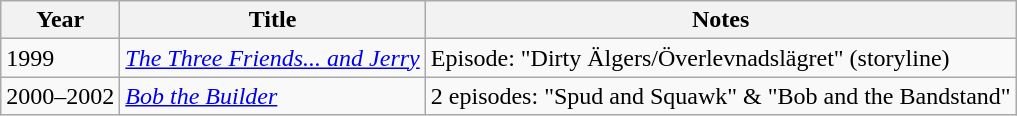<table class="wikitable">
<tr>
<th>Year</th>
<th>Title</th>
<th>Notes</th>
</tr>
<tr>
<td>1999</td>
<td><em><a href='#'>The Three Friends... and Jerry</a></em></td>
<td>Episode: "Dirty Älgers/Överlevnadslägret" (storyline)</td>
</tr>
<tr>
<td>2000–2002</td>
<td><em><a href='#'>Bob the Builder</a></em></td>
<td>2 episodes: "Spud and Squawk" & "Bob and the Bandstand"</td>
</tr>
</table>
